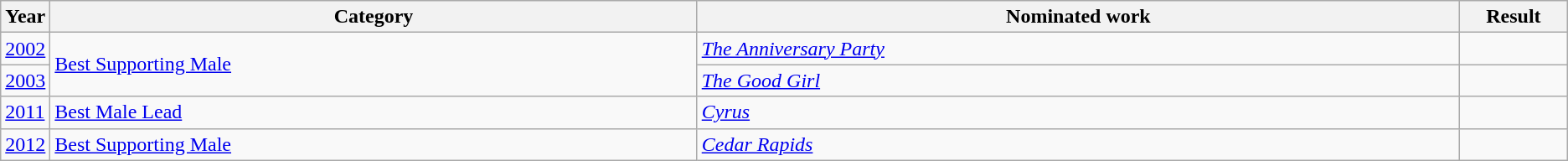<table class="wikitable sortable">
<tr>
<th scope="col" style="width:1em;">Year</th>
<th scope="col" style="width:33em;">Category</th>
<th scope="col" style="width:39em;">Nominated work</th>
<th scope="col" style="width:5em;">Result</th>
</tr>
<tr>
<td><a href='#'>2002</a></td>
<td rowspan="2"><a href='#'>Best Supporting Male</a></td>
<td><em><a href='#'>The Anniversary Party</a></em></td>
<td></td>
</tr>
<tr>
<td><a href='#'>2003</a></td>
<td><em><a href='#'>The Good Girl</a></em></td>
<td></td>
</tr>
<tr>
<td><a href='#'>2011</a></td>
<td><a href='#'>Best Male Lead</a></td>
<td><em><a href='#'>Cyrus</a></em></td>
<td></td>
</tr>
<tr>
<td><a href='#'>2012</a></td>
<td><a href='#'>Best Supporting Male</a></td>
<td><em><a href='#'>Cedar Rapids</a></em></td>
<td></td>
</tr>
</table>
